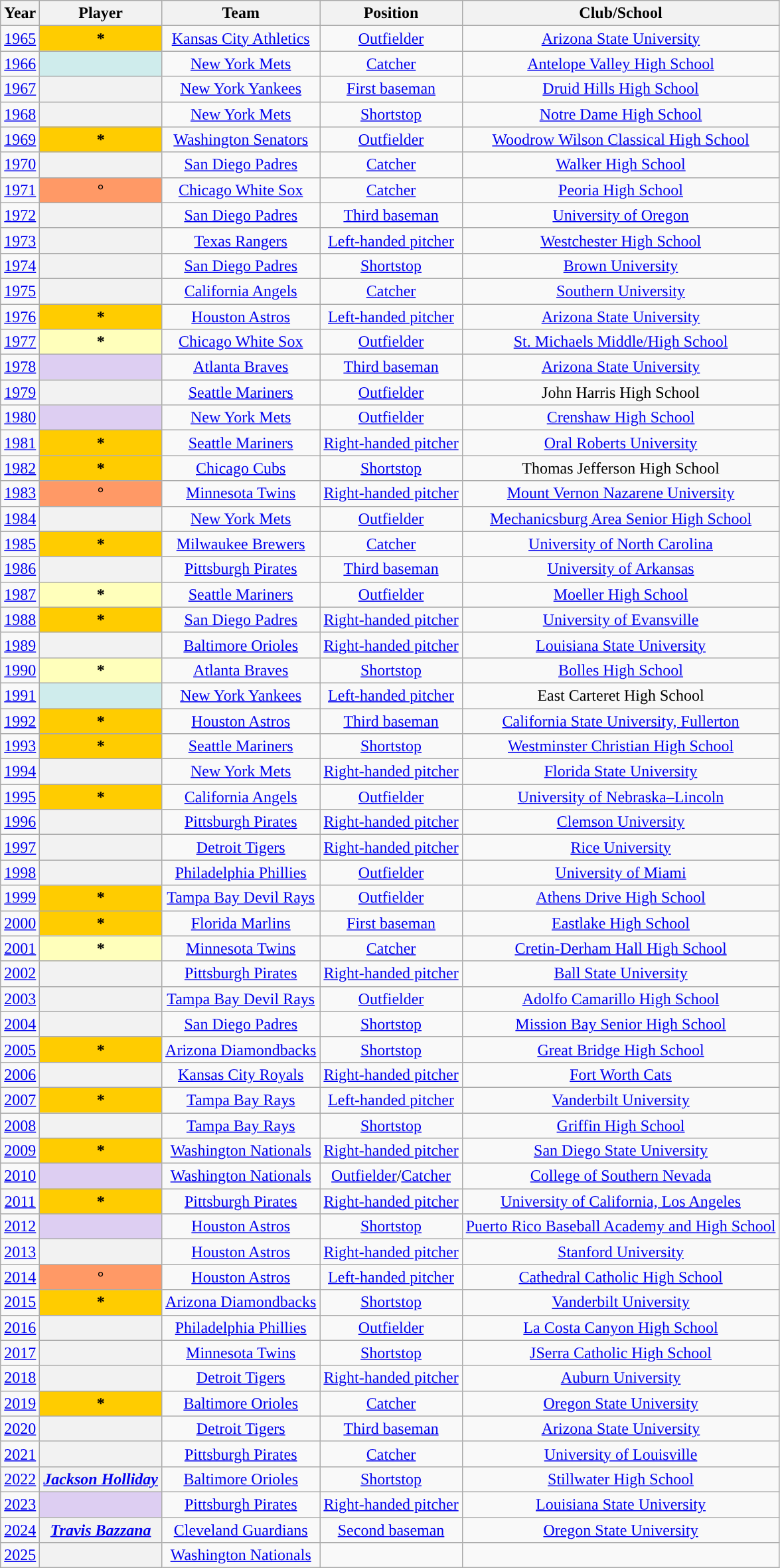<table class="wikitable sortable plainrowheaders" style="text-align:center">
<tr>
<th scope="col">Year</th>
<th scope="col">Player</th>
<th scope="col">Team</th>
<th scope="col">Position</th>
<th scope="col">Club/School</th>
</tr>
<tr>
<td><a href='#'>1965</a></td>
<th scope="row" style="text-align:center; background-color: #FFCC00">*</th>
<td><a href='#'>Kansas City Athletics</a></td>
<td><a href='#'>Outfielder</a></td>
<td><a href='#'>Arizona State University</a></td>
</tr>
<tr>
<td><a href='#'>1966</a></td>
<th scope="row" style="text-align:center; background-color: #CFECEC"></th>
<td><a href='#'>New York Mets</a></td>
<td><a href='#'>Catcher</a></td>
<td><a href='#'>Antelope Valley High School</a><br></td>
</tr>
<tr>
<td><a href='#'>1967</a></td>
<th scope="row" style="text-align:center"></th>
<td><a href='#'>New York Yankees</a></td>
<td><a href='#'>First baseman</a></td>
<td><a href='#'>Druid Hills High School</a><br></td>
</tr>
<tr>
<td><a href='#'>1968</a></td>
<th scope="row" style="text-align:center"></th>
<td><a href='#'>New York Mets</a></td>
<td><a href='#'>Shortstop</a></td>
<td><a href='#'>Notre Dame High School</a><br></td>
</tr>
<tr>
<td><a href='#'>1969</a></td>
<th scope="row" style="text-align:center; background-color: #FFCC00">*</th>
<td><a href='#'>Washington Senators</a></td>
<td><a href='#'>Outfielder</a></td>
<td><a href='#'>Woodrow Wilson Classical High School</a><br></td>
</tr>
<tr>
<td><a href='#'>1970</a></td>
<th scope="row" style="text-align:center"></th>
<td><a href='#'>San Diego Padres</a></td>
<td><a href='#'>Catcher</a></td>
<td><a href='#'>Walker High School</a><br></td>
</tr>
<tr>
<td><a href='#'>1971</a></td>
<th scope="row" style="text-align:center; background-color: #FF9966">°</th>
<td><a href='#'>Chicago White Sox</a></td>
<td><a href='#'>Catcher</a></td>
<td><a href='#'>Peoria High School</a><br></td>
</tr>
<tr>
<td><a href='#'>1972</a></td>
<th scope="row" style="text-align:center"></th>
<td><a href='#'>San Diego Padres</a></td>
<td><a href='#'>Third baseman</a></td>
<td><a href='#'>University of Oregon</a></td>
</tr>
<tr>
<td><a href='#'>1973</a></td>
<th scope="row" style="text-align:center"></th>
<td><a href='#'>Texas Rangers</a></td>
<td><a href='#'>Left-handed pitcher</a></td>
<td><a href='#'>Westchester High School</a><br></td>
</tr>
<tr>
<td><a href='#'>1974</a></td>
<th scope="row" style="text-align:center"></th>
<td><a href='#'>San Diego Padres</a></td>
<td><a href='#'>Shortstop</a></td>
<td><a href='#'>Brown University</a></td>
</tr>
<tr>
<td><a href='#'>1975</a></td>
<th scope="row" style="text-align:center"> </th>
<td><a href='#'>California Angels</a></td>
<td><a href='#'>Catcher</a></td>
<td><a href='#'>Southern University</a></td>
</tr>
<tr>
<td><a href='#'>1976</a></td>
<th scope="row" style="text-align:center; background-color: #FFCC00">*</th>
<td><a href='#'>Houston Astros</a></td>
<td><a href='#'>Left-handed pitcher</a></td>
<td><a href='#'>Arizona State University</a></td>
</tr>
<tr>
<td><a href='#'>1977</a></td>
<th scope="row" style="text-align:center; background-color: #ffffbb">*</th>
<td><a href='#'>Chicago White Sox</a></td>
<td><a href='#'>Outfielder</a></td>
<td><a href='#'>St. Michaels Middle/High School</a><br></td>
</tr>
<tr>
<td><a href='#'>1978</a></td>
<th scope="row" style="text-align:center; background-color: #ddcef2"></th>
<td><a href='#'>Atlanta Braves</a></td>
<td><a href='#'>Third baseman</a></td>
<td><a href='#'>Arizona State University</a></td>
</tr>
<tr>
<td><a href='#'>1979</a></td>
<th scope="row" style="text-align:center"></th>
<td><a href='#'>Seattle Mariners</a></td>
<td><a href='#'>Outfielder</a></td>
<td>John Harris High School<br></td>
</tr>
<tr>
<td><a href='#'>1980</a></td>
<th scope="row" style="text-align:center; background-color: #ddcef2"></th>
<td><a href='#'>New York Mets</a></td>
<td><a href='#'>Outfielder</a></td>
<td><a href='#'>Crenshaw High School</a><br></td>
</tr>
<tr>
<td><a href='#'>1981</a></td>
<th scope="row" style="text-align:center; background-color: #FFCC00">*</th>
<td><a href='#'>Seattle Mariners</a></td>
<td><a href='#'>Right-handed pitcher</a></td>
<td><a href='#'>Oral Roberts University</a></td>
</tr>
<tr>
<td><a href='#'>1982</a></td>
<th scope="row" style="text-align:center; background-color: #FFCC00">*</th>
<td><a href='#'>Chicago Cubs</a></td>
<td><a href='#'>Shortstop</a></td>
<td>Thomas Jefferson High School<br></td>
</tr>
<tr>
<td><a href='#'>1983</a></td>
<th scope="row" style="text-align:center; background-color: #FF9966">°</th>
<td><a href='#'>Minnesota Twins</a></td>
<td><a href='#'>Right-handed pitcher</a></td>
<td><a href='#'>Mount Vernon Nazarene University</a></td>
</tr>
<tr>
<td><a href='#'>1984</a></td>
<th scope="row" style="text-align:center"></th>
<td><a href='#'>New York Mets</a></td>
<td><a href='#'>Outfielder</a></td>
<td><a href='#'>Mechanicsburg Area Senior High School</a><br></td>
</tr>
<tr>
<td><a href='#'>1985</a></td>
<th scope="row" style="text-align:center; background-color: #FFCC00">*</th>
<td><a href='#'>Milwaukee Brewers</a></td>
<td><a href='#'>Catcher</a></td>
<td><a href='#'>University of North Carolina</a></td>
</tr>
<tr>
<td><a href='#'>1986</a></td>
<th scope="row" style="text-align:center"></th>
<td><a href='#'>Pittsburgh Pirates</a></td>
<td><a href='#'>Third baseman</a></td>
<td><a href='#'>University of Arkansas</a></td>
</tr>
<tr>
<td><a href='#'>1987</a></td>
<th scope="row" style="text-align:center; background-color: #ffffbb">*</th>
<td><a href='#'>Seattle Mariners</a></td>
<td><a href='#'>Outfielder</a></td>
<td><a href='#'>Moeller High School</a><br></td>
</tr>
<tr>
<td><a href='#'>1988</a></td>
<th scope="row" style="text-align:center; background-color: #FFCC00">*</th>
<td><a href='#'>San Diego Padres</a></td>
<td><a href='#'>Right-handed pitcher</a></td>
<td><a href='#'>University of Evansville</a></td>
</tr>
<tr>
<td><a href='#'>1989</a></td>
<th scope="row" style="text-align:center"></th>
<td><a href='#'>Baltimore Orioles</a></td>
<td><a href='#'>Right-handed pitcher</a></td>
<td><a href='#'>Louisiana State University</a></td>
</tr>
<tr>
<td><a href='#'>1990</a></td>
<th scope="row" style="text-align:center; background-color: #ffffbb">*</th>
<td><a href='#'>Atlanta Braves</a></td>
<td><a href='#'>Shortstop</a></td>
<td><a href='#'>Bolles High School</a><br></td>
</tr>
<tr>
<td><a href='#'>1991</a></td>
<th scope="row" style="text-align:center; background-color: #CFECEC"></th>
<td><a href='#'>New York Yankees</a></td>
<td><a href='#'>Left-handed pitcher</a></td>
<td>East Carteret High School<br></td>
</tr>
<tr>
<td><a href='#'>1992</a></td>
<th scope="row" style="text-align:center; background-color: #FFCC00">*</th>
<td><a href='#'>Houston Astros</a></td>
<td><a href='#'>Third baseman</a></td>
<td><a href='#'>California State University, Fullerton</a></td>
</tr>
<tr>
<td><a href='#'>1993</a></td>
<th scope="row" style="text-align:center; background-color: #FFCC00">*</th>
<td><a href='#'>Seattle Mariners</a></td>
<td><a href='#'>Shortstop</a></td>
<td><a href='#'>Westminster Christian High School</a><br></td>
</tr>
<tr>
<td><a href='#'>1994</a></td>
<th scope="row" style="text-align:center"></th>
<td><a href='#'>New York Mets</a></td>
<td><a href='#'>Right-handed pitcher</a></td>
<td><a href='#'>Florida State University</a></td>
</tr>
<tr>
<td><a href='#'>1995</a></td>
<th scope="row" style="text-align:center; background-color: #FFCC00">*</th>
<td><a href='#'>California Angels</a></td>
<td><a href='#'>Outfielder</a></td>
<td><a href='#'>University of Nebraska–Lincoln</a></td>
</tr>
<tr>
<td><a href='#'>1996</a></td>
<th scope="row" style="text-align:center"></th>
<td><a href='#'>Pittsburgh Pirates</a></td>
<td><a href='#'>Right-handed pitcher</a></td>
<td><a href='#'>Clemson University</a></td>
</tr>
<tr>
<td><a href='#'>1997</a></td>
<th scope="row" style="text-align:center"></th>
<td><a href='#'>Detroit Tigers</a></td>
<td><a href='#'>Right-handed pitcher</a></td>
<td><a href='#'>Rice University</a></td>
</tr>
<tr>
<td><a href='#'>1998</a></td>
<th scope="row" style="text-align:center"></th>
<td><a href='#'>Philadelphia Phillies</a></td>
<td><a href='#'>Outfielder</a></td>
<td><a href='#'>University of Miami</a></td>
</tr>
<tr>
<td><a href='#'>1999</a></td>
<th scope="row" style="text-align:center; background-color: #FFCC00">*</th>
<td><a href='#'>Tampa Bay Devil Rays</a></td>
<td><a href='#'>Outfielder</a></td>
<td><a href='#'>Athens Drive High School</a><br></td>
</tr>
<tr>
<td><a href='#'>2000</a></td>
<th scope="row" style="text-align:center; background-color: #FFCC00">*</th>
<td><a href='#'>Florida Marlins</a></td>
<td><a href='#'>First baseman</a></td>
<td><a href='#'>Eastlake High School</a><br></td>
</tr>
<tr>
<td><a href='#'>2001</a></td>
<th scope="row" style="text-align:center; background-color: #ffffbb">*</th>
<td><a href='#'>Minnesota Twins</a></td>
<td><a href='#'>Catcher</a></td>
<td><a href='#'>Cretin-Derham Hall High School</a><br></td>
</tr>
<tr>
<td><a href='#'>2002</a></td>
<th scope="row" style="text-align:center"></th>
<td><a href='#'>Pittsburgh Pirates</a></td>
<td><a href='#'>Right-handed pitcher</a></td>
<td><a href='#'>Ball State University</a></td>
</tr>
<tr>
<td><a href='#'>2003</a></td>
<th scope="row" style="text-align:center"></th>
<td><a href='#'>Tampa Bay Devil Rays</a></td>
<td><a href='#'>Outfielder</a></td>
<td><a href='#'>Adolfo Camarillo High School</a><br></td>
</tr>
<tr>
<td><a href='#'>2004</a></td>
<th scope="row" style="text-align:center"><em></em></th>
<td><a href='#'>San Diego Padres</a></td>
<td><a href='#'>Shortstop</a></td>
<td><a href='#'>Mission Bay Senior High School</a><br></td>
</tr>
<tr>
<td><a href='#'>2005</a></td>
<th scope="row" style="text-align:center; background-color:#FFCC00">*</th>
<td><a href='#'>Arizona Diamondbacks</a></td>
<td><a href='#'>Shortstop</a></td>
<td><a href='#'>Great Bridge High School</a><br></td>
</tr>
<tr>
<td><a href='#'>2006</a></td>
<th scope="row" style="text-align:center"></th>
<td><a href='#'>Kansas City Royals</a></td>
<td><a href='#'>Right-handed pitcher</a></td>
<td><a href='#'>Fort Worth Cats</a> </td>
</tr>
<tr>
<td><a href='#'>2007</a></td>
<th scope="row" style="text-align:center; background-color:#FFCC00">*</th>
<td><a href='#'>Tampa Bay Rays</a></td>
<td><a href='#'>Left-handed pitcher</a></td>
<td><a href='#'>Vanderbilt University</a></td>
</tr>
<tr>
<td><a href='#'>2008</a></td>
<th scope="row" style="text-align:center"></th>
<td><a href='#'>Tampa Bay Rays</a></td>
<td><a href='#'>Shortstop</a></td>
<td><a href='#'>Griffin High School</a><br></td>
</tr>
<tr>
<td><a href='#'>2009</a></td>
<th scope="row" style="text-align:center; background-color:#FFCC00">*</th>
<td><a href='#'>Washington Nationals</a></td>
<td><a href='#'>Right-handed pitcher</a></td>
<td><a href='#'>San Diego State University</a></td>
</tr>
<tr>
<td><a href='#'>2010</a></td>
<th scope="row" style="text-align:center; background-color: #ddcef2"><em></em></th>
<td><a href='#'>Washington Nationals</a></td>
<td><a href='#'>Outfielder</a>/<a href='#'>Catcher</a></td>
<td><a href='#'>College of Southern Nevada</a></td>
</tr>
<tr>
<td><a href='#'>2011</a></td>
<th scope="row" style="text-align:center; background-color: #FFCC00"><em></em>*</th>
<td><a href='#'>Pittsburgh Pirates</a></td>
<td><a href='#'>Right-handed pitcher</a></td>
<td><a href='#'>University of California, Los Angeles</a></td>
</tr>
<tr>
<td><a href='#'>2012</a></td>
<th scope="row" style="text-align:center; background-color: #ddcef2"><em></em></th>
<td><a href='#'>Houston Astros</a></td>
<td><a href='#'>Shortstop</a></td>
<td><a href='#'>Puerto Rico Baseball Academy and High School</a></td>
</tr>
<tr>
<td><a href='#'>2013</a></td>
<th scope="row" style="text-align:center;"><em></em></th>
<td><a href='#'>Houston Astros</a></td>
<td><a href='#'>Right-handed pitcher</a></td>
<td><a href='#'>Stanford University</a></td>
</tr>
<tr>
<td><a href='#'>2014</a></td>
<th scope="row" style="text-align:center; background-color: #FF9966">°</th>
<td><a href='#'>Houston Astros</a></td>
<td><a href='#'>Left-handed pitcher</a></td>
<td><a href='#'>Cathedral Catholic High School</a><br></td>
</tr>
<tr>
<td><a href='#'>2015</a></td>
<th scope="row" style="text-align:center; background-color:#FFCC00"><em></em>*</th>
<td><a href='#'>Arizona Diamondbacks</a></td>
<td><a href='#'>Shortstop</a></td>
<td><a href='#'>Vanderbilt University</a></td>
</tr>
<tr>
<td><a href='#'>2016</a></td>
<th scope="row" style="text-align:center"><em></em></th>
<td><a href='#'>Philadelphia Phillies</a></td>
<td><a href='#'>Outfielder</a></td>
<td><a href='#'>La Costa Canyon High School</a><br></td>
</tr>
<tr>
<td><a href='#'>2017</a></td>
<th scope="row" style="text-align:center"><em></em></th>
<td><a href='#'>Minnesota Twins</a></td>
<td><a href='#'>Shortstop</a></td>
<td><a href='#'>JSerra Catholic High School</a><br></td>
</tr>
<tr>
<td><a href='#'>2018</a></td>
<th scope="row" style="text-align:center"><em></em></th>
<td><a href='#'>Detroit Tigers</a></td>
<td><a href='#'>Right-handed pitcher</a></td>
<td><a href='#'>Auburn University</a></td>
</tr>
<tr>
<td><a href='#'>2019</a></td>
<th scope="row" style="text-align:center; background-color:#FFCC00"><em></em>*</th>
<td><a href='#'>Baltimore Orioles</a></td>
<td><a href='#'>Catcher</a></td>
<td><a href='#'>Oregon State University</a></td>
</tr>
<tr>
<td><a href='#'>2020</a></td>
<th scope="row" style="text-align:center"><em></em></th>
<td><a href='#'>Detroit Tigers</a></td>
<td><a href='#'>Third baseman</a></td>
<td><a href='#'>Arizona State University</a></td>
</tr>
<tr>
<td><a href='#'>2021</a></td>
<th scope="row" style="text-align:center"><em></em></th>
<td><a href='#'>Pittsburgh Pirates</a></td>
<td><a href='#'>Catcher</a></td>
<td><a href='#'>University of Louisville</a></td>
</tr>
<tr>
<td><a href='#'>2022</a></td>
<th scope="row" style="text-align:center"><em><a href='#'>Jackson Holliday</a></em></th>
<td><a href='#'>Baltimore Orioles</a></td>
<td><a href='#'>Shortstop</a></td>
<td><a href='#'>Stillwater High School</a><br></td>
</tr>
<tr>
<td><a href='#'>2023</a></td>
<th scope="row" style="text-align:center; background-color: #ddcef2"><em></em></th>
<td><a href='#'>Pittsburgh Pirates</a></td>
<td><a href='#'>Right-handed pitcher</a></td>
<td><a href='#'>Louisiana State University</a></td>
</tr>
<tr>
<td><a href='#'>2024</a></td>
<th scope="row" style="text-align:center"><em><a href='#'>Travis Bazzana</a></em></th>
<td><a href='#'>Cleveland Guardians</a></td>
<td><a href='#'>Second baseman</a></td>
<td><a href='#'>Oregon State University</a></td>
</tr>
<tr>
<td><a href='#'>2025</a></td>
<th scope="row" style="text-align:center"></th>
<td><a href='#'>Washington Nationals</a></td>
<td></td>
<td></td>
</tr>
</table>
